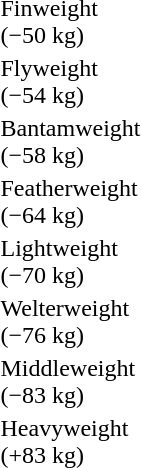<table>
<tr>
<td rowspan=2>Finweight<br>(−50 kg)</td>
<td rowspan=2></td>
<td rowspan=2></td>
<td></td>
</tr>
<tr>
<td></td>
</tr>
<tr>
<td rowspan=2>Flyweight<br>(−54 kg)</td>
<td rowspan=2></td>
<td rowspan=2></td>
<td></td>
</tr>
<tr>
<td></td>
</tr>
<tr>
<td rowspan=2>Bantamweight<br>(−58 kg)</td>
<td rowspan=2></td>
<td rowspan=2></td>
<td></td>
</tr>
<tr>
<td></td>
</tr>
<tr>
<td rowspan=2>Featherweight<br>(−64 kg)</td>
<td rowspan=2></td>
<td rowspan=2></td>
<td></td>
</tr>
<tr>
<td></td>
</tr>
<tr>
<td rowspan=2>Lightweight<br>(−70 kg)</td>
<td rowspan=2></td>
<td rowspan=2></td>
<td></td>
</tr>
<tr>
<td></td>
</tr>
<tr>
<td rowspan=2>Welterweight<br>(−76 kg)</td>
<td rowspan=2></td>
<td rowspan=2></td>
<td></td>
</tr>
<tr>
<td></td>
</tr>
<tr>
<td rowspan=2>Middleweight <br>(−83 kg)</td>
<td rowspan=2></td>
<td rowspan=2></td>
<td></td>
</tr>
<tr>
<td></td>
</tr>
<tr>
<td rowspan=2>Heavyweight <br>(+83 kg)</td>
<td rowspan=2></td>
<td rowspan=2></td>
<td></td>
</tr>
<tr>
<td></td>
</tr>
</table>
